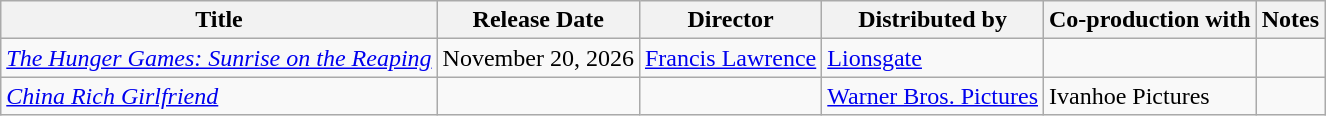<table class="wikitable sortable">
<tr>
<th>Title</th>
<th>Release Date</th>
<th>Director</th>
<th>Distributed by</th>
<th>Co-production with</th>
<th>Notes</th>
</tr>
<tr>
<td><em><a href='#'>The Hunger Games: Sunrise on the Reaping</a></em></td>
<td>November 20, 2026</td>
<td><a href='#'>Francis Lawrence</a></td>
<td><a href='#'>Lionsgate</a></td>
<td></td>
<td></td>
</tr>
<tr>
<td><em><a href='#'>China Rich Girlfriend</a></em></td>
<td></td>
<td></td>
<td><a href='#'>Warner Bros. Pictures</a></td>
<td>Ivanhoe Pictures</td>
<td></td>
</tr>
</table>
